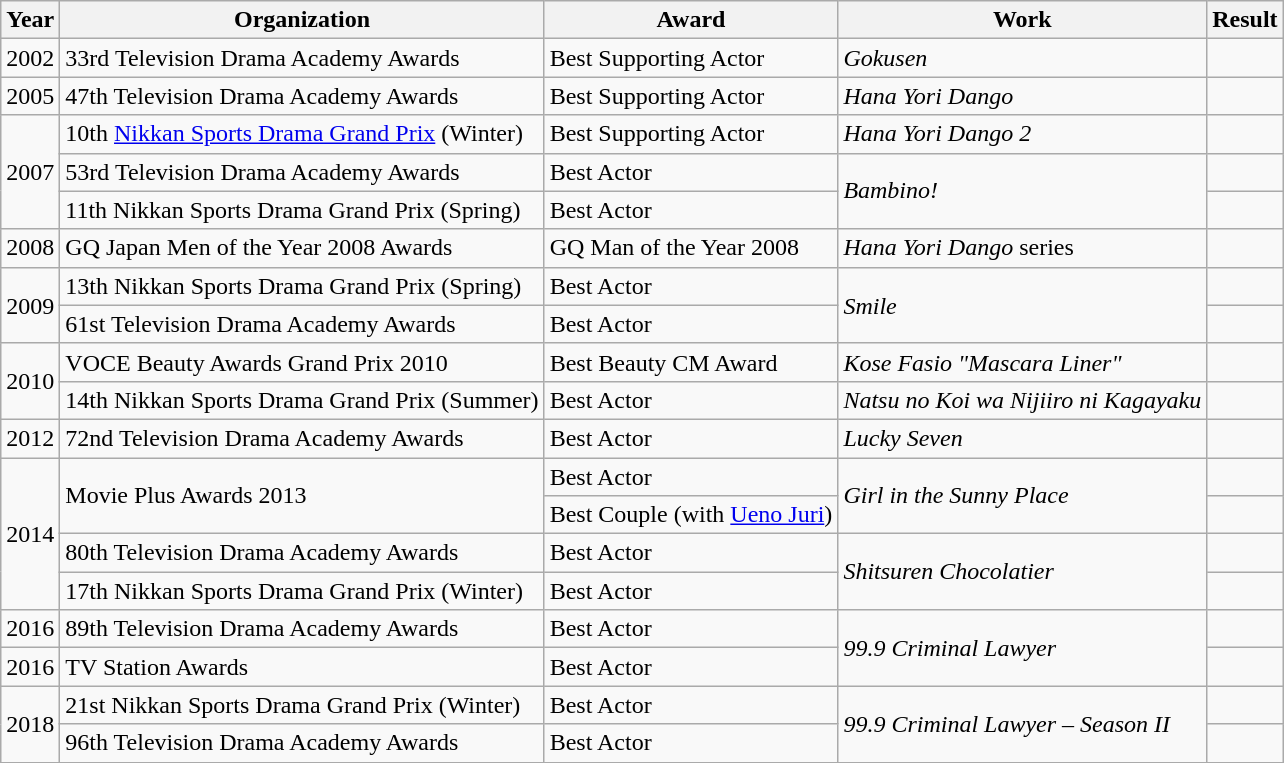<table class="wikitable">
<tr>
<th>Year</th>
<th>Organization</th>
<th>Award</th>
<th>Work</th>
<th>Result</th>
</tr>
<tr>
<td>2002</td>
<td>33rd Television Drama Academy Awards</td>
<td>Best Supporting Actor</td>
<td><em>Gokusen</em></td>
<td></td>
</tr>
<tr>
<td>2005</td>
<td>47th Television Drama Academy Awards</td>
<td>Best Supporting Actor</td>
<td><em>Hana Yori Dango</em></td>
<td></td>
</tr>
<tr>
<td rowspan="3">2007</td>
<td>10th <a href='#'>Nikkan Sports Drama Grand Prix</a> (Winter)</td>
<td>Best Supporting Actor</td>
<td><em>Hana Yori Dango 2</em></td>
<td></td>
</tr>
<tr>
<td>53rd Television Drama Academy Awards</td>
<td>Best Actor</td>
<td rowspan="2"><em>Bambino!</em></td>
<td></td>
</tr>
<tr>
<td>11th Nikkan Sports Drama Grand Prix (Spring)</td>
<td>Best Actor</td>
<td></td>
</tr>
<tr>
<td>2008</td>
<td>GQ Japan Men of the Year 2008 Awards</td>
<td>GQ Man of the Year 2008</td>
<td><em>Hana Yori Dango</em> series</td>
<td></td>
</tr>
<tr>
<td rowspan="2">2009</td>
<td>13th Nikkan Sports Drama Grand Prix (Spring)</td>
<td>Best Actor</td>
<td rowspan="2"><em>Smile</em></td>
<td></td>
</tr>
<tr>
<td>61st Television Drama Academy Awards</td>
<td>Best Actor</td>
<td></td>
</tr>
<tr>
<td rowspan=2>2010</td>
<td>VOCE Beauty Awards Grand Prix 2010</td>
<td>Best Beauty CM Award</td>
<td><em>Kose Fasio "Mascara Liner"</em></td>
<td></td>
</tr>
<tr>
<td>14th Nikkan Sports Drama Grand Prix (Summer)</td>
<td>Best Actor</td>
<td><em>Natsu no Koi wa Nijiiro ni Kagayaku</em></td>
<td></td>
</tr>
<tr>
<td>2012</td>
<td>72nd Television Drama Academy Awards</td>
<td>Best Actor</td>
<td><em>Lucky Seven</em></td>
<td></td>
</tr>
<tr>
<td rowspan=4>2014</td>
<td rowspan="2">Movie Plus Awards 2013</td>
<td>Best Actor</td>
<td rowspan="2"><em>Girl in the Sunny Place</em></td>
<td></td>
</tr>
<tr>
<td>Best Couple (with <a href='#'>Ueno Juri</a>)</td>
<td></td>
</tr>
<tr>
<td>80th Television Drama Academy Awards</td>
<td>Best Actor</td>
<td rowspan="2"><em>Shitsuren Chocolatier</em></td>
<td></td>
</tr>
<tr>
<td>17th Nikkan Sports Drama Grand Prix (Winter)</td>
<td>Best Actor</td>
<td></td>
</tr>
<tr>
<td rowspan=1>2016</td>
<td>89th Television Drama Academy Awards</td>
<td>Best Actor</td>
<td rowspan="2"><em>99.9 Criminal Lawyer</em></td>
<td></td>
</tr>
<tr>
<td>2016</td>
<td>TV Station Awards</td>
<td>Best Actor</td>
<td></td>
</tr>
<tr>
<td rowspan="2">2018</td>
<td>21st Nikkan Sports Drama Grand Prix (Winter)</td>
<td>Best Actor</td>
<td rowspan="2"><em>99.9 Criminal Lawyer – Season II</em></td>
<td></td>
</tr>
<tr>
<td>96th Television Drama Academy Awards</td>
<td>Best Actor</td>
<td></td>
</tr>
<tr>
</tr>
</table>
